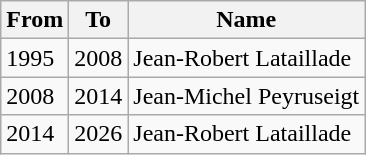<table class="wikitable">
<tr>
<th>From</th>
<th>To</th>
<th>Name</th>
</tr>
<tr>
<td>1995</td>
<td>2008</td>
<td>Jean-Robert Lataillade</td>
</tr>
<tr>
<td>2008</td>
<td>2014</td>
<td>Jean-Michel Peyruseigt</td>
</tr>
<tr>
<td>2014</td>
<td>2026</td>
<td>Jean-Robert Lataillade</td>
</tr>
</table>
